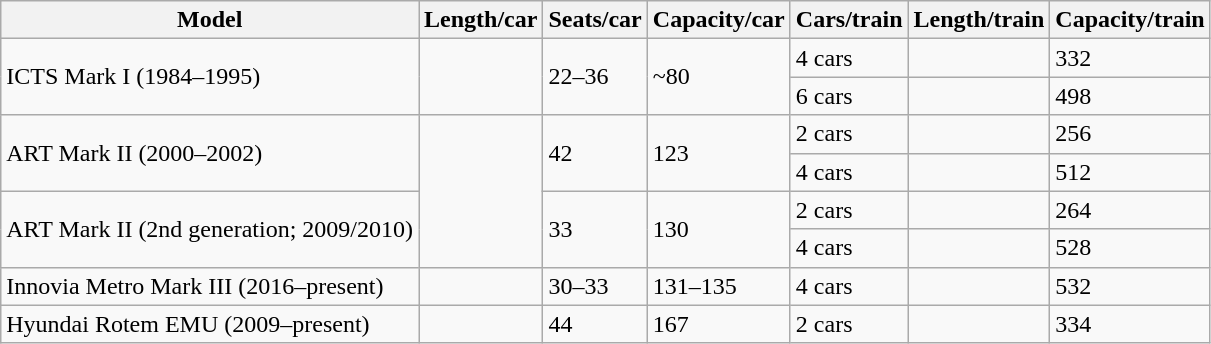<table class="wikitable">
<tr>
<th>Model</th>
<th>Length/car</th>
<th>Seats/car</th>
<th>Capacity/car</th>
<th>Cars/train</th>
<th>Length/train</th>
<th>Capacity/train</th>
</tr>
<tr>
<td rowspan="2">ICTS Mark I (1984–1995)</td>
<td rowspan="2"></td>
<td rowspan="2">22–36</td>
<td rowspan="2">~80</td>
<td>4 cars</td>
<td></td>
<td>332</td>
</tr>
<tr>
<td>6 cars</td>
<td></td>
<td>498</td>
</tr>
<tr>
<td rowspan="2">ART Mark II (2000–2002)</td>
<td rowspan="4"></td>
<td rowspan="2">42</td>
<td rowspan="2">123</td>
<td>2 cars</td>
<td></td>
<td>256</td>
</tr>
<tr>
<td>4 cars</td>
<td></td>
<td>512</td>
</tr>
<tr>
<td rowspan="2">ART Mark II (2nd generation; 2009/2010)</td>
<td rowspan="2">33</td>
<td rowspan="2">130</td>
<td>2 cars</td>
<td></td>
<td>264</td>
</tr>
<tr>
<td>4 cars</td>
<td></td>
<td>528</td>
</tr>
<tr>
<td>Innovia Metro Mark III (2016–present)</td>
<td></td>
<td>30–33</td>
<td>131–135</td>
<td>4 cars</td>
<td></td>
<td>532</td>
</tr>
<tr>
<td>Hyundai Rotem EMU (2009–present)</td>
<td></td>
<td>44</td>
<td>167</td>
<td>2 cars</td>
<td></td>
<td>334</td>
</tr>
</table>
